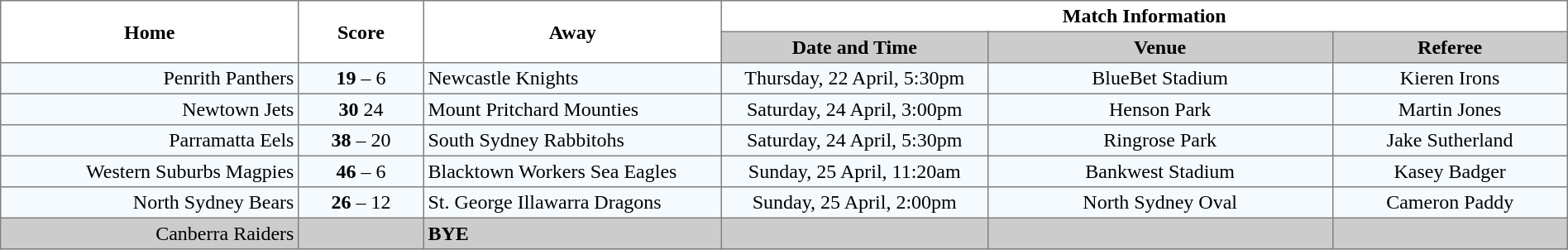<table border="1" cellpadding="3" cellspacing="0" width="100%" style="border-collapse:collapse;  text-align:center;">
<tr>
<th rowspan="2" width="19%">Home</th>
<th rowspan="2" width="8%">Score</th>
<th rowspan="2" width="19%">Away</th>
<th colspan="3">Match Information</th>
</tr>
<tr bgcolor="#CCCCCC">
<th width="17%">Date and Time</th>
<th width="22%">Venue</th>
<th width="50%">Referee</th>
</tr>
<tr style="text-align:center; background:#f5faff;">
<td align="right">Penrith Panthers </td>
<td><strong>19</strong> – 6</td>
<td align="left"> Newcastle Knights</td>
<td>Thursday, 22 April, 5:30pm</td>
<td>BlueBet Stadium</td>
<td>Kieren Irons</td>
</tr>
<tr style="text-align:center; background:#f5faff;">
<td align="right">Newtown Jets </td>
<td><strong>30</strong> 24</td>
<td align="left"> Mount Pritchard Mounties</td>
<td>Saturday, 24 April, 3:00pm</td>
<td>Henson Park</td>
<td>Martin Jones</td>
</tr>
<tr style="text-align:center; background:#f5faff;">
<td align="right">Parramatta Eels </td>
<td><strong>38</strong> – 20</td>
<td align="left"> South Sydney Rabbitohs</td>
<td>Saturday, 24 April, 5:30pm</td>
<td>Ringrose Park</td>
<td>Jake Sutherland</td>
</tr>
<tr style="text-align:center; background:#f5faff;">
<td align="right">Western Suburbs Magpies </td>
<td><strong>46</strong> – 6</td>
<td align="left"> Blacktown Workers Sea Eagles</td>
<td>Sunday, 25 April, 11:20am</td>
<td>Bankwest Stadium</td>
<td>Kasey Badger</td>
</tr>
<tr style="text-align:center; background:#f5faff;">
<td align="right">North Sydney Bears </td>
<td><strong>26</strong> – 12</td>
<td align="left"> St. George Illawarra Dragons</td>
<td>Sunday, 25 April, 2:00pm</td>
<td>North Sydney Oval</td>
<td>Cameron Paddy</td>
</tr>
<tr style="text-align:center; background:#CCCCCC;">
<td align="right">Canberra Raiders </td>
<td></td>
<td align="left"><strong>BYE</strong></td>
<td></td>
<td></td>
<td></td>
</tr>
</table>
